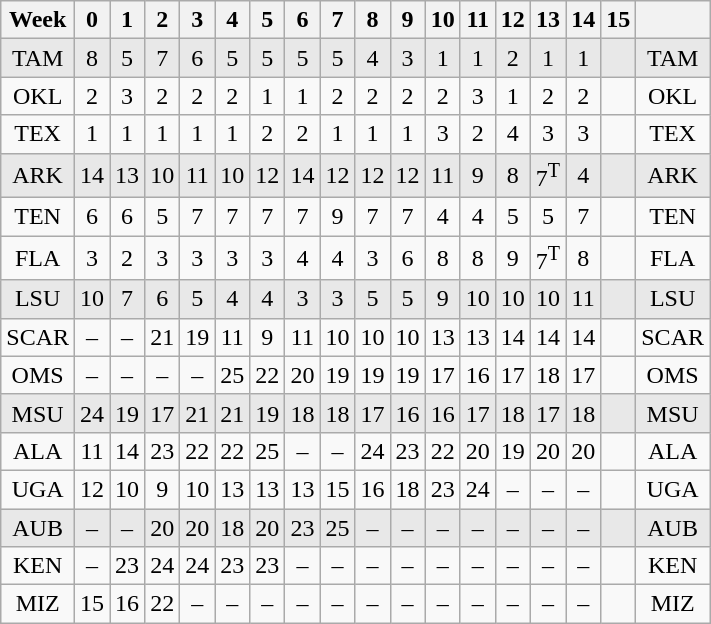<table class="wikitable sortable" style="text-align:center">
<tr>
<th>Week</th>
<th>0</th>
<th>1</th>
<th>2</th>
<th>3</th>
<th>4</th>
<th>5</th>
<th>6</th>
<th>7</th>
<th>8</th>
<th>9</th>
<th>10</th>
<th>11</th>
<th>12</th>
<th>13</th>
<th>14</th>
<th>15</th>
<th class=unsortable></th>
</tr>
<tr style="background-color:#E8E8E8">
<td data-sort-value=TX>TAM</td>
<td>8</td>
<td>5</td>
<td>7</td>
<td>6</td>
<td>5</td>
<td>5</td>
<td>5</td>
<td>5</td>
<td>4</td>
<td>3</td>
<td>1</td>
<td>1</td>
<td>2</td>
<td>1</td>
<td>1</td>
<td></td>
<td>TAM</td>
</tr>
<tr>
<td>OKL</td>
<td>2</td>
<td>3</td>
<td>2</td>
<td>2</td>
<td>2</td>
<td>1</td>
<td>1</td>
<td>2</td>
<td>2</td>
<td>2</td>
<td>2</td>
<td>3</td>
<td>1</td>
<td>2</td>
<td>2</td>
<td></td>
<td>OKL</td>
</tr>
<tr>
<td>TEX</td>
<td>1</td>
<td>1</td>
<td>1</td>
<td>1</td>
<td>1</td>
<td>2</td>
<td>2</td>
<td>1</td>
<td>1</td>
<td>1</td>
<td>3</td>
<td>2</td>
<td>4</td>
<td>3</td>
<td>3</td>
<td></td>
<td>TEX</td>
</tr>
<tr style="background-color:#E8E8E8">
<td>ARK</td>
<td>14</td>
<td>13</td>
<td>10</td>
<td>11</td>
<td>10</td>
<td>12</td>
<td>14</td>
<td>12</td>
<td>12</td>
<td>12</td>
<td>11</td>
<td>9</td>
<td>8</td>
<td>7<sup>T</sup></td>
<td>4</td>
<td></td>
<td>ARK</td>
</tr>
<tr>
<td>TEN</td>
<td>6</td>
<td>6</td>
<td>5</td>
<td>7</td>
<td>7</td>
<td>7</td>
<td>7</td>
<td>9</td>
<td>7</td>
<td>7</td>
<td>4</td>
<td>4</td>
<td>5</td>
<td>5</td>
<td>7</td>
<td></td>
<td>TEN</td>
</tr>
<tr>
<td>FLA</td>
<td>3</td>
<td>2</td>
<td>3</td>
<td>3</td>
<td>3</td>
<td>3</td>
<td>4</td>
<td>4</td>
<td>3</td>
<td>6</td>
<td>8</td>
<td>8</td>
<td>9</td>
<td>7<sup>T</sup></td>
<td>8</td>
<td></td>
<td>FLA</td>
</tr>
<tr style="background-color:#E8E8E8">
<td>LSU</td>
<td>10</td>
<td>7</td>
<td>6</td>
<td>5</td>
<td>4</td>
<td>4</td>
<td>3</td>
<td>3</td>
<td>5</td>
<td>5</td>
<td>9</td>
<td>10</td>
<td>10</td>
<td>10</td>
<td>11</td>
<td></td>
<td>LSU</td>
</tr>
<tr>
<td>SCAR</td>
<td data-sort-value=26>–</td>
<td data-sort-value=26>–</td>
<td>21</td>
<td>19</td>
<td>11</td>
<td>9</td>
<td>11</td>
<td>10</td>
<td>10</td>
<td>10</td>
<td>13</td>
<td>13</td>
<td>14</td>
<td>14</td>
<td>14</td>
<td></td>
<td>SCAR</td>
</tr>
<tr>
<td>OMS</td>
<td data-sort-value=27>–</td>
<td data-sort-value=27>–</td>
<td data-sort-value=27>–</td>
<td data-sort-value=27>–</td>
<td>25</td>
<td>22</td>
<td>20</td>
<td>19</td>
<td>19</td>
<td>19</td>
<td>17</td>
<td>16</td>
<td>17</td>
<td>18</td>
<td>17</td>
<td></td>
<td>OMS</td>
</tr>
<tr style="background-color:#E8E8E8">
<td>MSU</td>
<td>24</td>
<td>19</td>
<td>17</td>
<td>21</td>
<td>21</td>
<td>19</td>
<td>18</td>
<td>18</td>
<td>17</td>
<td>16</td>
<td>16</td>
<td>17</td>
<td>18</td>
<td>17</td>
<td>18</td>
<td></td>
<td>MSU</td>
</tr>
<tr>
<td>ALA</td>
<td>11</td>
<td>14</td>
<td>23</td>
<td>22</td>
<td>22</td>
<td>25</td>
<td data-sort-value=28>–</td>
<td data-sort-value=28>–</td>
<td>24</td>
<td>23</td>
<td>22</td>
<td>20</td>
<td>19</td>
<td>20</td>
<td>20</td>
<td></td>
<td>ALA</td>
</tr>
<tr>
<td data-sort-value=G>UGA</td>
<td>12</td>
<td>10</td>
<td>9</td>
<td>10</td>
<td>13</td>
<td>13</td>
<td>13</td>
<td>15</td>
<td>16</td>
<td>18</td>
<td>23</td>
<td>24</td>
<td data-sort-value=29>–</td>
<td data-sort-value=29>–</td>
<td data-sort-value=29>–</td>
<td></td>
<td>UGA</td>
</tr>
<tr style="background-color:#E8E8E8">
<td>AUB</td>
<td data-sort-value=29>–</td>
<td data-sort-value=29>–</td>
<td>20</td>
<td>20</td>
<td>18</td>
<td>20</td>
<td>23</td>
<td>25</td>
<td data-sort-value=29>–</td>
<td data-sort-value=29>–</td>
<td data-sort-value=29>–</td>
<td data-sort-value=29>–</td>
<td data-sort-value=30>–</td>
<td data-sort-value=30>–</td>
<td data-sort-value=30>–</td>
<td></td>
<td>AUB</td>
</tr>
<tr>
<td>KEN</td>
<td data-sort-value=30>–</td>
<td>23</td>
<td>24</td>
<td>24</td>
<td>23</td>
<td>23</td>
<td data-sort-value=30>–</td>
<td data-sort-value=30>–</td>
<td data-sort-value=30>–</td>
<td data-sort-value=30>–</td>
<td data-sort-value=30>–</td>
<td data-sort-value=30>–</td>
<td data-sort-value=31>–</td>
<td data-sort-value=31>–</td>
<td data-sort-value=31>–</td>
<td></td>
<td>KEN</td>
</tr>
<tr>
<td data-sort-value=MO>MIZ</td>
<td>15</td>
<td>16</td>
<td>22</td>
<td data-sort-value=31>–</td>
<td data-sort-value=31>–</td>
<td data-sort-value=31>–</td>
<td data-sort-value=31>–</td>
<td data-sort-value=31>–</td>
<td data-sort-value=31>–</td>
<td data-sort-value=31>–</td>
<td data-sort-value=31>–</td>
<td data-sort-value=31>–</td>
<td data-sort-value=32>–</td>
<td data-sort-value=32>–</td>
<td data-sort-value=32>–</td>
<td></td>
<td>MIZ</td>
</tr>
</table>
